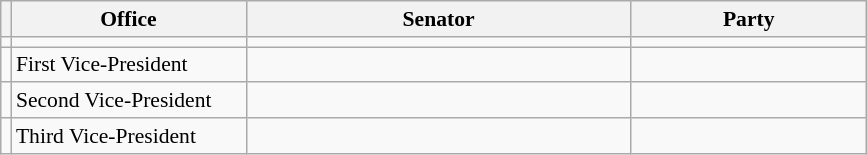<table class="sortable wikitable" style="text-align:left; font-size:90%">
<tr>
<th></th>
<th width="150">Office</th>
<th width="250">Senator</th>
<th width="150">Party</th>
</tr>
<tr>
<td></td>
<td></td>
<td></td>
</tr>
<tr>
<td></td>
<td>First Vice-President</td>
<td></td>
<td></td>
</tr>
<tr>
<td></td>
<td>Second Vice-President</td>
<td></td>
<td></td>
</tr>
<tr>
<td></td>
<td>Third Vice-President</td>
<td></td>
<td></td>
</tr>
</table>
